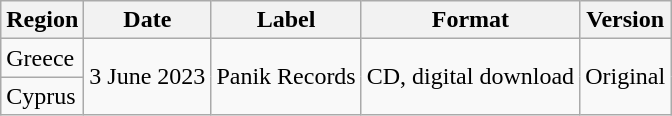<table class="sortable wikitable">
<tr>
<th>Region</th>
<th>Date</th>
<th>Label</th>
<th>Format</th>
<th>Version</th>
</tr>
<tr>
<td>Greece</td>
<td rowspan="2">3 June 2023</td>
<td rowspan="4">Panik Records</td>
<td rowspan="4">CD, digital download</td>
<td rowspan="2">Original</td>
</tr>
<tr>
<td>Cyprus</td>
</tr>
</table>
